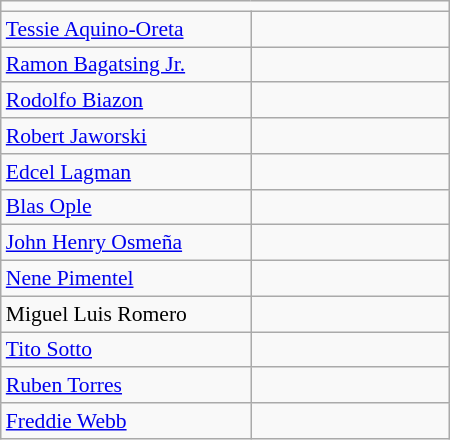<table class=wikitable style="font-size:90%" width=300px>
<tr>
<td colspan=4 bgcolor=></td>
</tr>
<tr>
<td width=160px><a href='#'>Tessie Aquino-Oreta</a></td>
<td></td>
</tr>
<tr>
<td><a href='#'>Ramon Bagatsing Jr.</a></td>
<td></td>
</tr>
<tr>
<td><a href='#'>Rodolfo Biazon</a></td>
<td></td>
</tr>
<tr>
<td><a href='#'>Robert Jaworski</a></td>
<td></td>
</tr>
<tr>
<td><a href='#'>Edcel Lagman</a></td>
<td></td>
</tr>
<tr>
<td><a href='#'>Blas Ople</a></td>
<td></td>
</tr>
<tr>
<td><a href='#'>John Henry Osmeña</a></td>
<td></td>
</tr>
<tr>
<td><a href='#'>Nene Pimentel</a></td>
<td></td>
</tr>
<tr>
<td>Miguel Luis Romero</td>
<td></td>
</tr>
<tr>
<td><a href='#'>Tito Sotto</a></td>
<td></td>
</tr>
<tr>
<td><a href='#'>Ruben Torres</a></td>
<td></td>
</tr>
<tr>
<td><a href='#'>Freddie Webb</a></td>
<td></td>
</tr>
</table>
